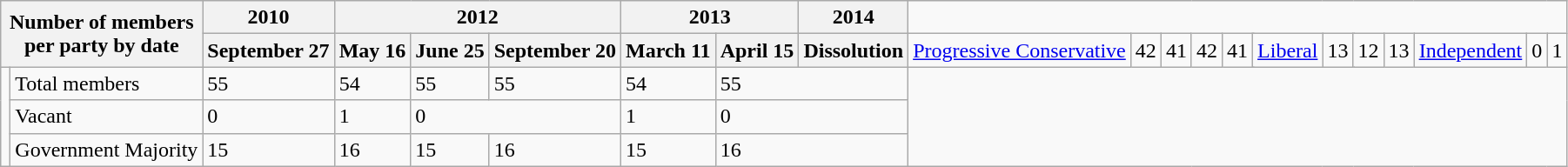<table class="wikitable">
<tr>
<th colspan=2 rowspan=2>Number of members<br>per party by date</th>
<th>2010</th>
<th colspan=3>2012</th>
<th colspan=2>2013</th>
<th>2014</th>
</tr>
<tr>
<th>September 27</th>
<th>May 16</th>
<th>June 25</th>
<th>September 20</th>
<th>March 11</th>
<th>April 15</th>
<th>Dissolution<br></th>
<td><a href='#'>Progressive Conservative</a></td>
<td>42</td>
<td>41</td>
<td>42</td>
<td colspan=4>41<br></td>
<td><a href='#'>Liberal</a></td>
<td colspan=4>13</td>
<td>12</td>
<td colspan=2>13<br></td>
<td><a href='#'>Independent</a></td>
<td colspan=3>0</td>
<td colspan=4>1</td>
</tr>
<tr>
<td rowspan=3></td>
<td>Total members</td>
<td>55</td>
<td>54</td>
<td>55</td>
<td>55</td>
<td>54</td>
<td colspan=2>55</td>
</tr>
<tr>
<td>Vacant</td>
<td>0</td>
<td>1</td>
<td colspan=2>0</td>
<td>1</td>
<td colspan=2>0</td>
</tr>
<tr>
<td>Government Majority</td>
<td>15</td>
<td>16</td>
<td>15</td>
<td>16</td>
<td>15</td>
<td colspan=2>16</td>
</tr>
</table>
